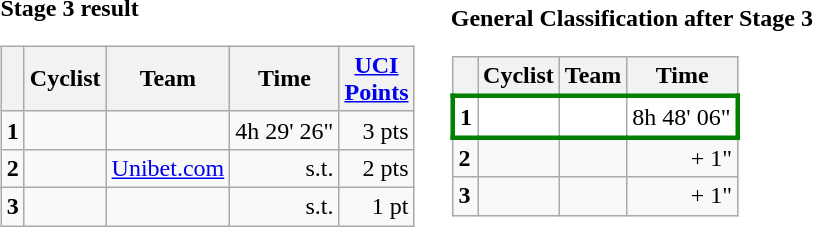<table>
<tr>
<td><strong>Stage 3 result</strong><br><table class="wikitable">
<tr>
<th></th>
<th>Cyclist</th>
<th>Team</th>
<th>Time</th>
<th><a href='#'>UCI<br>Points</a></th>
</tr>
<tr>
<td><strong>1</strong></td>
<td></td>
<td></td>
<td align=right>4h 29' 26"</td>
<td align=right>3 pts</td>
</tr>
<tr>
<td><strong>2</strong></td>
<td></td>
<td><a href='#'>Unibet.com</a></td>
<td align=right>s.t.</td>
<td align=right>2 pts</td>
</tr>
<tr>
<td><strong>3</strong></td>
<td></td>
<td></td>
<td align=right>s.t.</td>
<td align=right>1 pt</td>
</tr>
</table>
</td>
<td></td>
<td><strong>General Classification after Stage 3</strong><br><table class="wikitable">
<tr>
<th></th>
<th>Cyclist</th>
<th>Team</th>
<th>Time</th>
</tr>
<tr style="border:3px solid green; background:white">
<td><strong>1</strong></td>
<td></td>
<td></td>
<td align=right>8h 48' 06"</td>
</tr>
<tr>
<td><strong>2</strong></td>
<td></td>
<td></td>
<td align=right>+ 1"</td>
</tr>
<tr>
<td><strong>3</strong></td>
<td></td>
<td></td>
<td align=right>+ 1"</td>
</tr>
</table>
</td>
</tr>
</table>
